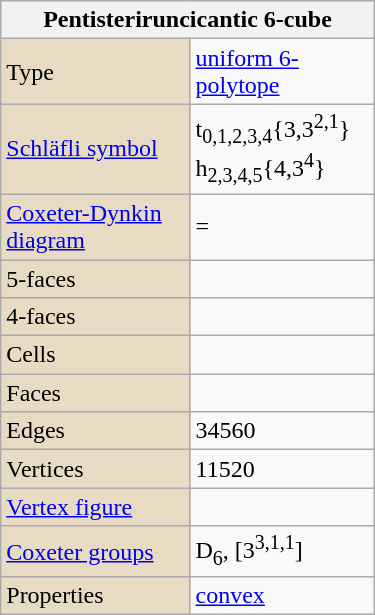<table class="wikitable" align="right" style="margin-left:10px" width="250">
<tr>
<th bgcolor=#e7dcc3 colspan=2>Pentisteriruncicantic 6-cube</th>
</tr>
<tr>
<td bgcolor=#e7dcc3>Type</td>
<td><a href='#'>uniform 6-polytope</a></td>
</tr>
<tr>
<td bgcolor=#e7dcc3><a href='#'>Schläfli symbol</a></td>
<td>t<sub>0,1,2,3,4</sub>{3,3<sup>2,1</sup>}<br>h<sub>2,3,4,5</sub>{4,3<sup>4</sup>}</td>
</tr>
<tr>
<td bgcolor=#e7dcc3><a href='#'>Coxeter-Dynkin diagram</a></td>
<td> = </td>
</tr>
<tr>
<td bgcolor=#e7dcc3>5-faces</td>
<td></td>
</tr>
<tr>
<td bgcolor=#e7dcc3>4-faces</td>
<td></td>
</tr>
<tr>
<td bgcolor=#e7dcc3>Cells</td>
<td></td>
</tr>
<tr>
<td bgcolor=#e7dcc3>Faces</td>
<td></td>
</tr>
<tr>
<td bgcolor=#e7dcc3>Edges</td>
<td>34560</td>
</tr>
<tr>
<td bgcolor=#e7dcc3>Vertices</td>
<td>11520</td>
</tr>
<tr>
<td bgcolor=#e7dcc3><a href='#'>Vertex figure</a></td>
<td></td>
</tr>
<tr>
<td bgcolor=#e7dcc3><a href='#'>Coxeter groups</a></td>
<td>D<sub>6</sub>, [3<sup>3,1,1</sup>]</td>
</tr>
<tr>
<td bgcolor=#e7dcc3>Properties</td>
<td><a href='#'>convex</a></td>
</tr>
</table>
